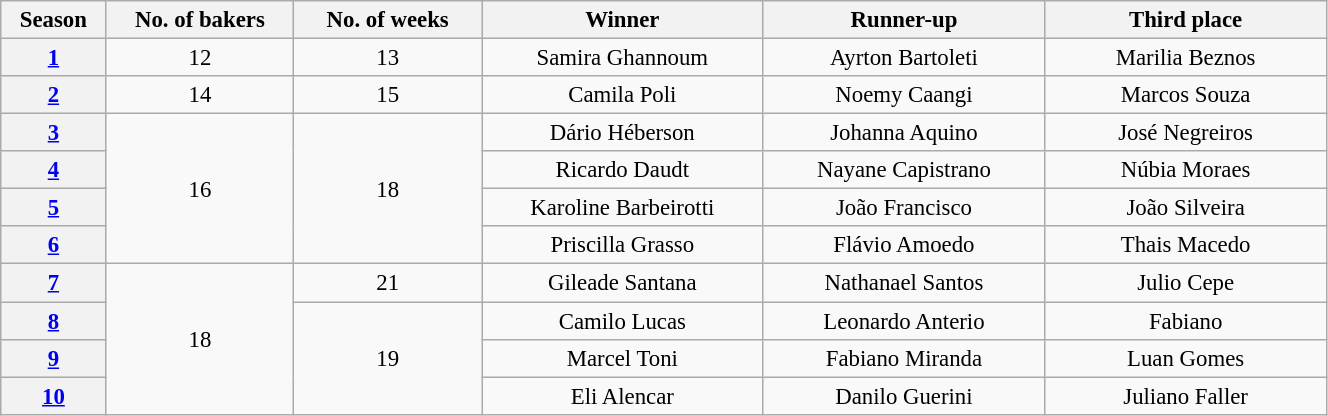<table class="wikitable" style="text-align:center; font-size:95%; width:70%;">
<tr>
<th scope="col" style="width:05.00%">Season</th>
<th scope="col" style="width:10.00%">No. of bakers</th>
<th scope="col" style="width:10.00%">No. of weeks</th>
<th scope="col" style="width:15.00%">Winner</th>
<th scope="col" style="width:15.00%">Runner-up</th>
<th scope="col" style="width:15.00%">Third place</th>
</tr>
<tr>
<th><a href='#'>1</a></th>
<td>12</td>
<td>13</td>
<td>Samira Ghannoum</td>
<td>Ayrton Bartoleti</td>
<td>Marilia Beznos</td>
</tr>
<tr>
<th><a href='#'>2</a></th>
<td>14</td>
<td>15</td>
<td>Camila Poli</td>
<td>Noemy Caangi</td>
<td>Marcos Souza</td>
</tr>
<tr>
<th><a href='#'>3</a></th>
<td rowspan="4">16</td>
<td rowspan="4">18</td>
<td>Dário Héberson</td>
<td>Johanna Aquino</td>
<td>José Negreiros</td>
</tr>
<tr>
<th><a href='#'>4</a></th>
<td>Ricardo Daudt</td>
<td>Nayane Capistrano</td>
<td>Núbia Moraes</td>
</tr>
<tr>
<th><a href='#'>5</a></th>
<td>Karoline Barbeirotti</td>
<td>João Francisco</td>
<td>João Silveira</td>
</tr>
<tr>
<th><a href='#'>6</a></th>
<td>Priscilla Grasso</td>
<td>Flávio Amoedo</td>
<td>Thais Macedo</td>
</tr>
<tr>
<th><a href='#'>7</a></th>
<td rowspan="4">18</td>
<td>21</td>
<td>Gileade Santana</td>
<td>Nathanael Santos</td>
<td>Julio Cepe</td>
</tr>
<tr>
<th><a href='#'>8</a></th>
<td rowspan="3">19</td>
<td>Camilo Lucas</td>
<td>Leonardo Anterio</td>
<td>Fabiano </td>
</tr>
<tr>
<th><a href='#'>9</a></th>
<td>Marcel Toni</td>
<td>Fabiano Miranda</td>
<td>Luan Gomes</td>
</tr>
<tr>
<th><a href='#'>10</a></th>
<td>Eli Alencar</td>
<td>Danilo Guerini</td>
<td>Juliano Faller</td>
</tr>
</table>
